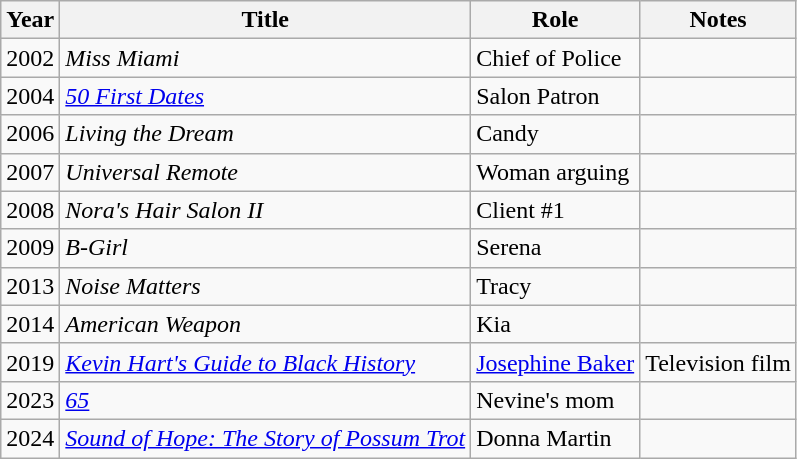<table class="wikitable plainrowheaders sortable">
<tr>
<th scope="col">Year</th>
<th scope="col">Title</th>
<th scope="col">Role</th>
<th scope="col" class="unsortable">Notes</th>
</tr>
<tr>
<td>2002</td>
<td scope="row"><em>Miss Miami</em></td>
<td>Chief of Police</td>
<td></td>
</tr>
<tr>
<td>2004</td>
<td scope="row"><em><a href='#'>50 First Dates</a></em></td>
<td>Salon Patron</td>
<td></td>
</tr>
<tr>
<td>2006</td>
<td scope="row"><em>Living the Dream</em></td>
<td>Candy</td>
<td></td>
</tr>
<tr>
<td>2007</td>
<td scope="row"><em>Universal Remote</em></td>
<td>Woman arguing</td>
<td></td>
</tr>
<tr>
<td>2008</td>
<td scope="row"><em>Nora's Hair Salon II</em></td>
<td>Client #1</td>
<td></td>
</tr>
<tr>
<td>2009</td>
<td scope="row"><em>B-Girl</em></td>
<td>Serena</td>
<td></td>
</tr>
<tr>
<td>2013</td>
<td scope="row"><em>Noise Matters</em></td>
<td>Tracy</td>
<td></td>
</tr>
<tr>
<td>2014</td>
<td scope="row"><em>American Weapon</em></td>
<td>Kia</td>
<td></td>
</tr>
<tr>
<td>2019</td>
<td scope="row"><em><a href='#'>Kevin Hart's Guide to Black History</a></em></td>
<td><a href='#'>Josephine Baker</a></td>
<td>Television film</td>
</tr>
<tr>
<td>2023</td>
<td><em><a href='#'>65</a></em></td>
<td>Nevine's mom</td>
<td></td>
</tr>
<tr>
<td>2024</td>
<td><em><a href='#'>Sound of Hope: The Story of Possum Trot</a></em></td>
<td>Donna Martin</td>
<td></td>
</tr>
</table>
